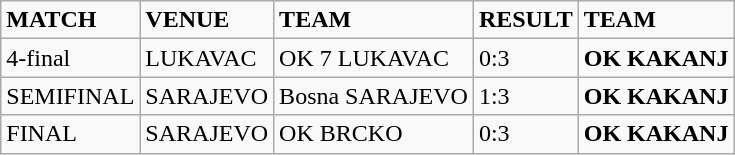<table class="wikitable">
<tr>
<td><strong>MATCH</strong></td>
<td><strong>VENUE</strong></td>
<td><strong>TEAM</strong></td>
<td><strong>RESULT</strong></td>
<td><strong>TEAM</strong></td>
</tr>
<tr>
<td>4-final</td>
<td>LUKAVAC</td>
<td>OK 7 LUKAVAC</td>
<td>0:3</td>
<td><strong>OK KAKANJ</strong></td>
</tr>
<tr>
<td>SEMIFINAL</td>
<td>SARAJEVO</td>
<td>Bosna SARAJEVO</td>
<td>1:3</td>
<td><strong>OK KAKANJ</strong></td>
</tr>
<tr>
<td>FINAL</td>
<td>SARAJEVO</td>
<td>OK BRCKO</td>
<td>0:3</td>
<td><strong>OK KAKANJ</strong></td>
</tr>
</table>
